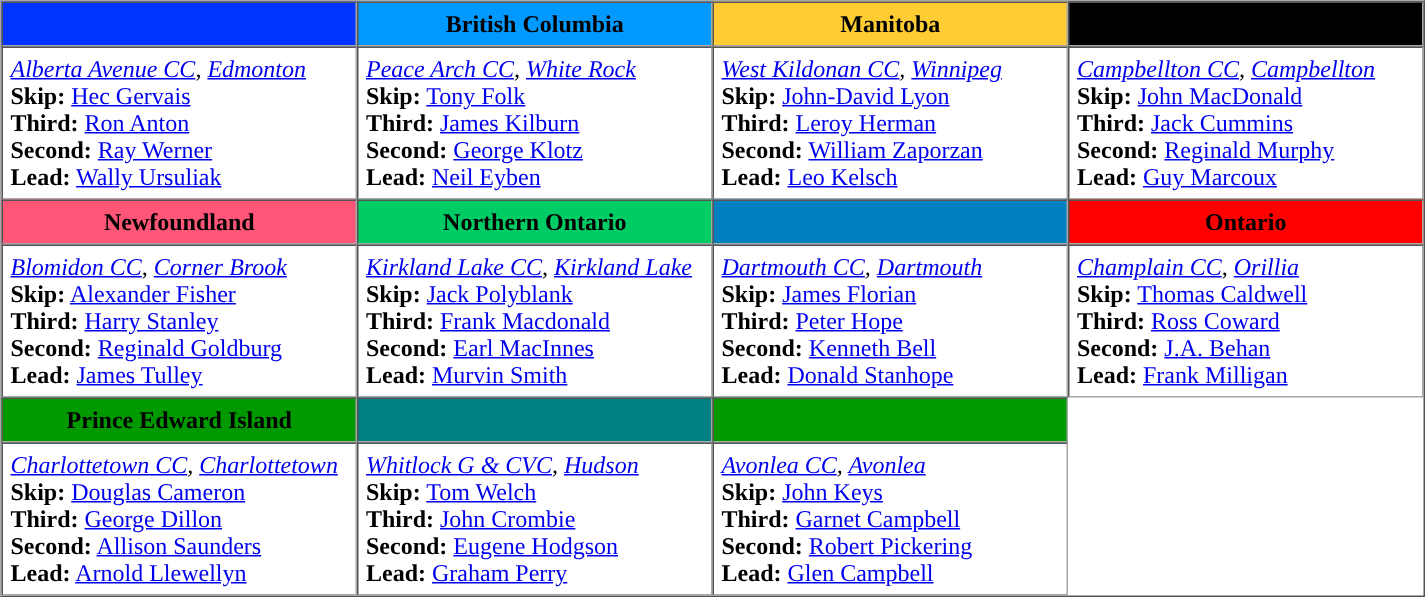<table - border=1 cellpadding=5 cellspacing=0>
<tr>
<th bgcolor=#0033FF width=200></th>
<th style="background:#09f; width:200px;">British Columbia</th>
<th style="background:#FFCC33; width:200px;">Manitoba</th>
<th bgcolor=#000000 width=200></th>
</tr>
<tr>
<td><em><a href='#'>Alberta Avenue CC</a>, <a href='#'>Edmonton</a></em><br><strong>Skip:</strong> <a href='#'>Hec Gervais</a><br>
<strong>Third:</strong> <a href='#'>Ron Anton</a><br>
<strong>Second:</strong> <a href='#'>Ray Werner</a><br>
<strong>Lead:</strong> <a href='#'>Wally Ursuliak</a></td>
<td><em><a href='#'>Peace Arch CC</a>, <a href='#'>White Rock</a></em><br><strong>Skip:</strong> <a href='#'>Tony Folk</a><br>
<strong>Third:</strong> <a href='#'>James Kilburn</a><br>
<strong>Second:</strong> <a href='#'>George Klotz</a><br>
<strong>Lead:</strong> <a href='#'>Neil Eyben</a></td>
<td><em><a href='#'>West Kildonan CC</a>, <a href='#'>Winnipeg</a></em><br><strong>Skip:</strong> <a href='#'>John-David Lyon</a><br>
<strong>Third:</strong> <a href='#'>Leroy Herman</a><br>
<strong>Second:</strong> <a href='#'>William Zaporzan</a><br>
<strong>Lead:</strong> <a href='#'>Leo Kelsch</a></td>
<td><em><a href='#'>Campbellton CC</a>, <a href='#'>Campbellton</a></em><br><strong>Skip:</strong> <a href='#'>John MacDonald</a><br>
<strong>Third:</strong> <a href='#'>Jack Cummins</a><br>
<strong>Second:</strong> <a href='#'>Reginald Murphy</a><br>
<strong>Lead:</strong> <a href='#'>Guy Marcoux</a></td>
</tr>
<tr border=1 cellpadding=5 cellspacing=0>
<th style="background:#f57; width=200">Newfoundland</th>
<th style="background:#0c6; width:200px;">Northern Ontario</th>
<th bgcolor=#0080C0 width=200></th>
<th bgcolor=#FF0000 width=225>Ontario</th>
</tr>
<tr>
<td><em><a href='#'>Blomidon CC</a>, <a href='#'>Corner Brook</a></em><br><strong>Skip:</strong> <a href='#'>Alexander Fisher</a><br>
<strong>Third:</strong> <a href='#'>Harry Stanley</a><br>
<strong>Second:</strong> <a href='#'>Reginald Goldburg</a><br>
<strong>Lead:</strong> <a href='#'>James Tulley</a></td>
<td><em><a href='#'>Kirkland Lake CC</a>, <a href='#'>Kirkland Lake</a></em><br><strong>Skip:</strong> <a href='#'>Jack Polyblank</a><br>
<strong>Third:</strong> <a href='#'>Frank Macdonald</a><br>
<strong>Second:</strong> <a href='#'>Earl MacInnes</a><br>
<strong>Lead:</strong> <a href='#'>Murvin Smith</a></td>
<td><em><a href='#'>Dartmouth CC</a>, <a href='#'>Dartmouth</a></em><br><strong>Skip:</strong> <a href='#'>James Florian</a><br>
<strong>Third:</strong> <a href='#'>Peter Hope</a><br>
<strong>Second:</strong> <a href='#'>Kenneth Bell</a><br>
<strong>Lead:</strong> <a href='#'>Donald Stanhope</a></td>
<td><em><a href='#'>Champlain CC</a>, <a href='#'>Orillia</a></em><br><strong>Skip:</strong> <a href='#'>Thomas Caldwell</a><br>
<strong>Third:</strong> <a href='#'>Ross Coward</a><br>
<strong>Second:</strong> <a href='#'>J.A. Behan</a><br>
<strong>Lead:</strong> <a href='#'>Frank Milligan</a></td>
</tr>
<tr border=1 cellpadding=5 cellspacing=0>
<th style="background:#090; width:225px;">Prince Edward Island</th>
<th style="background:#008080; width:225px;"></th>
<th bgcolor=#009900 width=225></th>
</tr>
<tr>
<td><em><a href='#'>Charlottetown CC</a>, <a href='#'>Charlottetown</a></em><br><strong>Skip:</strong> <a href='#'>Douglas Cameron</a><br>
<strong>Third:</strong> <a href='#'>George Dillon</a><br>
<strong>Second:</strong> <a href='#'>Allison Saunders</a><br>
<strong>Lead:</strong> <a href='#'>Arnold Llewellyn</a></td>
<td><em><a href='#'>Whitlock G & CVC</a>, <a href='#'>Hudson</a></em><br><strong>Skip:</strong> <a href='#'>Tom Welch</a><br>
<strong>Third:</strong> <a href='#'>John Crombie</a><br>
<strong>Second:</strong> <a href='#'>Eugene Hodgson</a><br>
<strong>Lead:</strong> <a href='#'>Graham Perry</a></td>
<td><em><a href='#'>Avonlea CC</a>, <a href='#'>Avonlea</a></em><br><strong>Skip:</strong> <a href='#'>John Keys</a><br>
<strong>Third:</strong> <a href='#'>Garnet Campbell</a><br>
<strong>Second:</strong> <a href='#'>Robert Pickering</a><br>
<strong>Lead:</strong> <a href='#'>Glen Campbell</a></td>
</tr>
</table>
